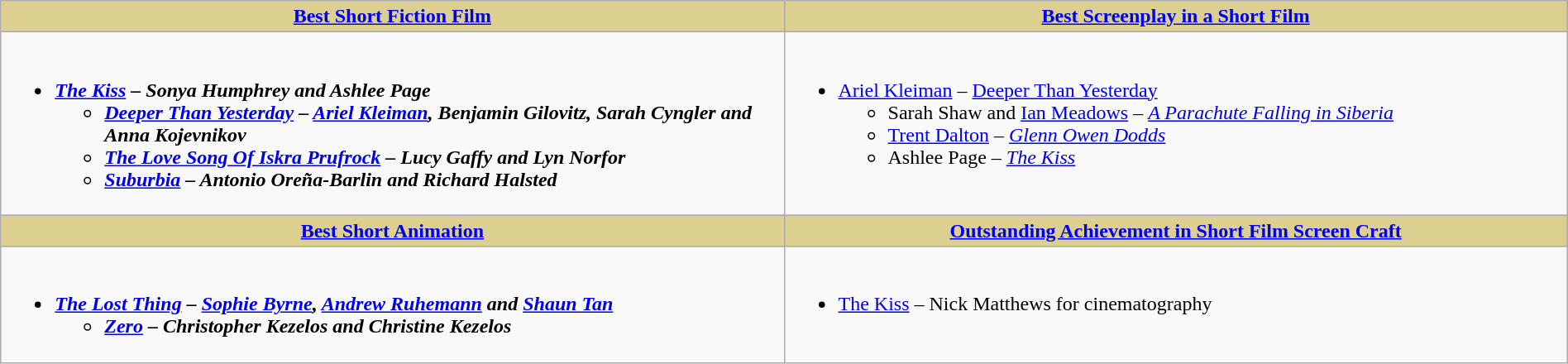<table class="wikitable" style="width:100%">
<tr>
<th style="background:#dbd090; width:50%"><a href='#'>Best Short Fiction Film</a></th>
<th style="background:#dbd090; width:50%"><a href='#'>Best Screenplay in a Short Film</a></th>
</tr>
<tr>
<td valign="top"><br><ul><li><strong><em><a href='#'>The Kiss</a><em> – Sonya Humphrey and Ashlee Page<strong><ul><li></em><a href='#'>Deeper Than Yesterday</a><em> – <a href='#'>Ariel Kleiman</a>, Benjamin Gilovitz, Sarah Cyngler and Anna Kojevnikov</li><li></em><a href='#'>The Love Song Of Iskra Prufrock</a><em> – Lucy Gaffy and Lyn Norfor</li><li></em><a href='#'>Suburbia</a><em> – Antonio Oreña-Barlin and Richard Halsted</li></ul></li></ul></td>
<td valign="top"><br><ul><li></strong><a href='#'>Ariel Kleiman</a> – </em><a href='#'>Deeper Than Yesterday</a></em></strong><ul><li>Sarah Shaw and <a href='#'>Ian Meadows</a> – <em><a href='#'>A Parachute Falling in Siberia</a></em></li><li><a href='#'>Trent Dalton</a> – <em><a href='#'>Glenn Owen Dodds</a></em></li><li>Ashlee Page – <em><a href='#'>The Kiss</a></em></li></ul></li></ul></td>
</tr>
<tr>
<th style="background:#dbd090; width:50%"><a href='#'>Best Short Animation</a></th>
<th style="background:#dbd090; width:50%"><a href='#'>Outstanding Achievement in Short Film Screen Craft</a></th>
</tr>
<tr>
<td valign="top"><br><ul><li><strong><em><a href='#'>The Lost Thing</a><em> – <a href='#'>Sophie Byrne</a>, <a href='#'>Andrew Ruhemann</a> and <a href='#'>Shaun Tan</a><strong><ul><li></em><a href='#'>Zero</a><em> – Christopher Kezelos and Christine Kezelos</li></ul></li></ul></td>
<td valign="top"><br><ul><li></em></strong><a href='#'>The Kiss</a></em> – Nick Matthews for cinematography</strong></li></ul></td>
</tr>
</table>
